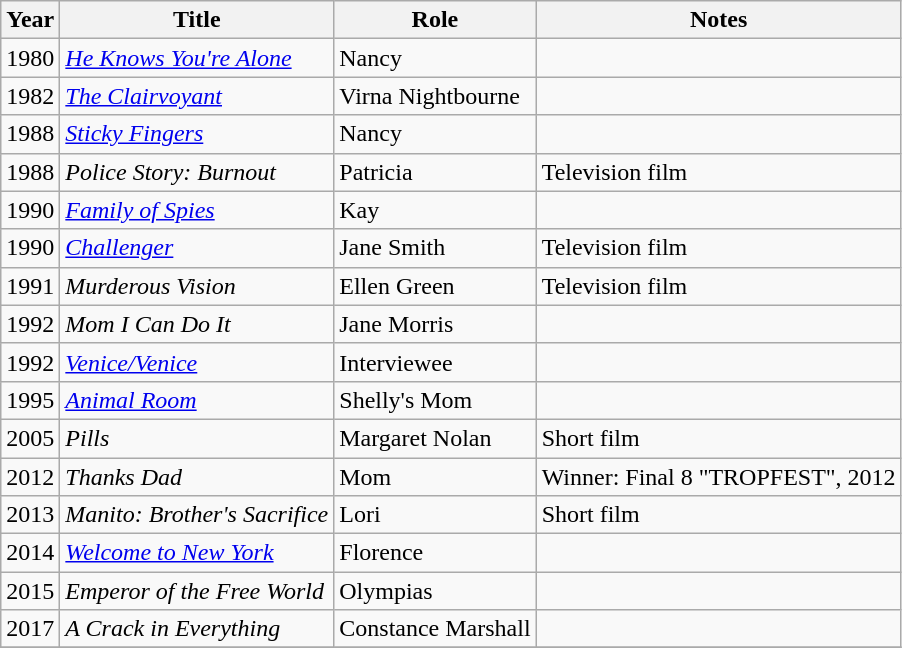<table class="wikitable sortable">
<tr>
<th>Year</th>
<th>Title</th>
<th>Role</th>
<th class="unsortable">Notes</th>
</tr>
<tr>
<td>1980</td>
<td><em><a href='#'>He Knows You're Alone</a></em></td>
<td>Nancy</td>
<td></td>
</tr>
<tr>
<td>1982</td>
<td><em><a href='#'>The Clairvoyant</a></em></td>
<td>Virna Nightbourne</td>
<td></td>
</tr>
<tr>
<td>1988</td>
<td><em><a href='#'>Sticky Fingers</a></em></td>
<td>Nancy</td>
<td></td>
</tr>
<tr>
<td>1988</td>
<td><em>Police Story: Burnout</em></td>
<td>Patricia</td>
<td>Television film</td>
</tr>
<tr>
<td>1990</td>
<td><em><a href='#'>Family of Spies</a></em></td>
<td>Kay</td>
<td></td>
</tr>
<tr>
<td>1990</td>
<td><em><a href='#'>Challenger</a></em></td>
<td>Jane Smith</td>
<td>Television film</td>
</tr>
<tr>
<td>1991</td>
<td><em>Murderous Vision</em></td>
<td>Ellen Green</td>
<td>Television film</td>
</tr>
<tr>
<td>1992</td>
<td><em>Mom I Can Do It</em></td>
<td>Jane Morris</td>
<td></td>
</tr>
<tr>
<td>1992</td>
<td><em><a href='#'>Venice/Venice</a></em></td>
<td>Interviewee</td>
<td></td>
</tr>
<tr>
<td>1995</td>
<td><em><a href='#'>Animal Room</a></em></td>
<td>Shelly's Mom</td>
<td></td>
</tr>
<tr>
<td>2005</td>
<td><em>Pills</em></td>
<td>Margaret Nolan</td>
<td>Short film</td>
</tr>
<tr>
<td>2012</td>
<td><em>Thanks Dad</em></td>
<td>Mom</td>
<td>Winner: Final 8 "TROPFEST", 2012</td>
</tr>
<tr>
<td>2013</td>
<td><em>Manito: Brother's Sacrifice</em></td>
<td>Lori</td>
<td>Short film</td>
</tr>
<tr>
<td>2014</td>
<td><em><a href='#'>Welcome to New York</a></em></td>
<td>Florence</td>
<td></td>
</tr>
<tr>
<td>2015</td>
<td><em>Emperor of the Free World</em></td>
<td>Olympias</td>
<td></td>
</tr>
<tr>
<td>2017</td>
<td><em>A Crack in Everything</em></td>
<td>Constance Marshall</td>
<td></td>
</tr>
<tr>
</tr>
</table>
